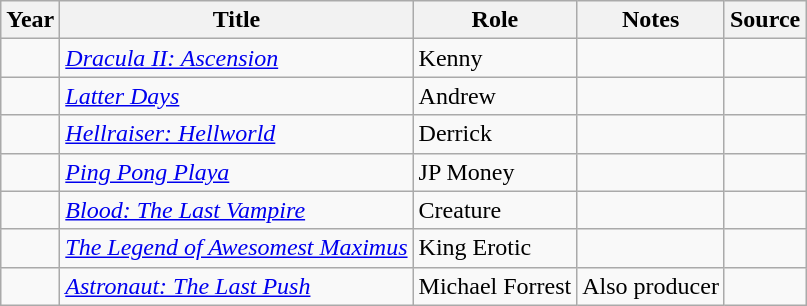<table class="wikitable sortable plainrowheaders">
<tr>
<th scope="col">Year</th>
<th scope="col">Title</th>
<th scope="col">Role</th>
<th class="unsortable" scope="col">Notes</th>
<th class="unsortable" scope="col">Source</th>
</tr>
<tr>
<td></td>
<td><em><a href='#'>Dracula II: Ascension</a></em></td>
<td>Kenny</td>
<td></td>
<td></td>
</tr>
<tr>
<td></td>
<td><em><a href='#'>Latter Days</a></em></td>
<td>Andrew</td>
<td></td>
<td></td>
</tr>
<tr>
<td></td>
<td><em><a href='#'>Hellraiser: Hellworld</a></em></td>
<td>Derrick</td>
<td></td>
<td></td>
</tr>
<tr>
<td></td>
<td><em><a href='#'>Ping Pong Playa</a></em></td>
<td>JP Money</td>
<td></td>
<td></td>
</tr>
<tr>
<td></td>
<td><em><a href='#'>Blood: The Last Vampire</a></em></td>
<td>Creature</td>
<td></td>
<td></td>
</tr>
<tr>
<td></td>
<td><em><a href='#'>The Legend of Awesomest Maximus</a></em></td>
<td>King Erotic</td>
<td></td>
<td></td>
</tr>
<tr>
<td></td>
<td><em><a href='#'>Astronaut: The Last Push</a></em></td>
<td>Michael Forrest</td>
<td>Also producer</td>
<td></td>
</tr>
</table>
